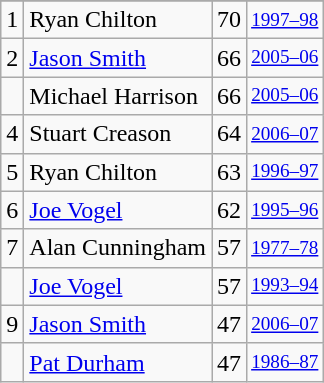<table class="wikitable">
<tr>
</tr>
<tr>
<td>1</td>
<td>Ryan Chilton</td>
<td>70</td>
<td style="font-size:80%;"><a href='#'>1997–98</a></td>
</tr>
<tr>
<td>2</td>
<td><a href='#'>Jason Smith</a></td>
<td>66</td>
<td style="font-size:80%;"><a href='#'>2005–06</a></td>
</tr>
<tr>
<td></td>
<td>Michael Harrison</td>
<td>66</td>
<td style="font-size:80%;"><a href='#'>2005–06</a></td>
</tr>
<tr>
<td>4</td>
<td>Stuart Creason</td>
<td>64</td>
<td style="font-size:80%;"><a href='#'>2006–07</a></td>
</tr>
<tr>
<td>5</td>
<td>Ryan Chilton</td>
<td>63</td>
<td style="font-size:80%;"><a href='#'>1996–97</a></td>
</tr>
<tr>
<td>6</td>
<td><a href='#'>Joe Vogel</a></td>
<td>62</td>
<td style="font-size:80%;"><a href='#'>1995–96</a></td>
</tr>
<tr>
<td>7</td>
<td>Alan Cunningham</td>
<td>57</td>
<td style="font-size:80%;"><a href='#'>1977–78</a></td>
</tr>
<tr>
<td></td>
<td><a href='#'>Joe Vogel</a></td>
<td>57</td>
<td style="font-size:80%;"><a href='#'>1993–94</a></td>
</tr>
<tr>
<td>9</td>
<td><a href='#'>Jason Smith</a></td>
<td>47</td>
<td style="font-size:80%;"><a href='#'>2006–07</a></td>
</tr>
<tr>
<td></td>
<td><a href='#'>Pat Durham</a></td>
<td>47</td>
<td style="font-size:80%;"><a href='#'>1986–87</a></td>
</tr>
</table>
